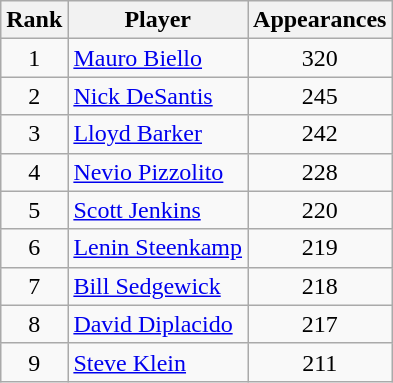<table class="wikitable" style="text-align:center;margin-left:1em;float:left">
<tr>
<th>Rank</th>
<th>Player</th>
<th>Appearances</th>
</tr>
<tr>
<td>1</td>
<td style="text-align:left;"> <a href='#'>Mauro Biello</a></td>
<td>320</td>
</tr>
<tr>
<td>2</td>
<td style="text-align:left;"> <a href='#'>Nick DeSantis</a></td>
<td>245</td>
</tr>
<tr>
<td>3</td>
<td style="text-align:left;"> <a href='#'>Lloyd Barker</a></td>
<td>242</td>
</tr>
<tr>
<td>4</td>
<td style="text-align:left;"> <a href='#'>Nevio Pizzolito</a></td>
<td>228</td>
</tr>
<tr>
<td>5</td>
<td style="text-align:left;"> <a href='#'>Scott Jenkins</a></td>
<td>220</td>
</tr>
<tr>
<td>6</td>
<td style="text-align:left;"> <a href='#'>Lenin Steenkamp</a></td>
<td>219</td>
</tr>
<tr>
<td>7</td>
<td style="text-align:left;"> <a href='#'>Bill Sedgewick</a></td>
<td>218</td>
</tr>
<tr>
<td>8</td>
<td style="text-align:left;"> <a href='#'>David Diplacido</a></td>
<td>217</td>
</tr>
<tr>
<td>9</td>
<td style="text-align:left;"> <a href='#'>Steve Klein</a></td>
<td>211</td>
</tr>
</table>
